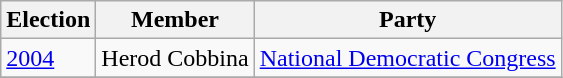<table class="wikitable">
<tr>
<th>Election</th>
<th>Member</th>
<th>Party</th>
</tr>
<tr>
<td><a href='#'>2004</a></td>
<td>Herod Cobbina</td>
<td><a href='#'>National Democratic Congress</a></td>
</tr>
<tr>
</tr>
</table>
